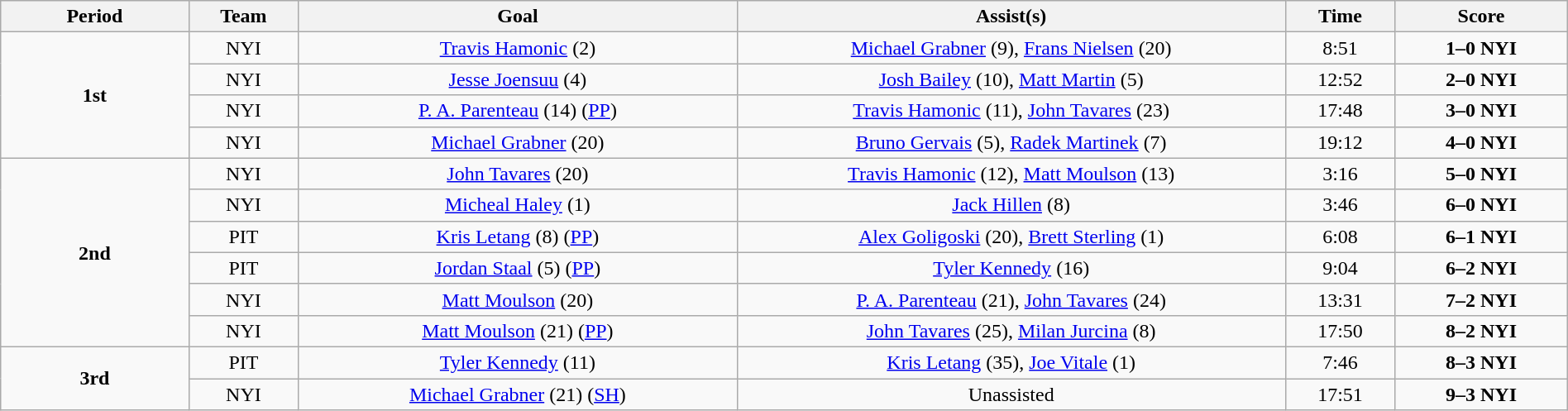<table class="wikitable" style="width:100%;text-align: center;">
<tr>
<th style="width:12%;">Period</th>
<th style="width:7%;">Team</th>
<th style="width:28%;">Goal</th>
<th style="width:35%;">Assist(s)</th>
<th style="width:7%;">Time</th>
<th style="width:11%;">Score</th>
</tr>
<tr>
<td rowspan="4"><strong>1st</strong></td>
<td>NYI</td>
<td><a href='#'>Travis Hamonic</a> (2)</td>
<td><a href='#'>Michael Grabner</a> (9), <a href='#'>Frans Nielsen</a> (20)</td>
<td>8:51</td>
<td><strong>1–0 NYI</strong></td>
</tr>
<tr>
<td>NYI</td>
<td><a href='#'>Jesse Joensuu</a> (4)</td>
<td><a href='#'>Josh Bailey</a> (10), <a href='#'>Matt Martin</a> (5)</td>
<td>12:52</td>
<td><strong>2–0 NYI</strong></td>
</tr>
<tr>
<td>NYI</td>
<td><a href='#'>P. A. Parenteau</a> (14) (<a href='#'>PP</a>)</td>
<td><a href='#'>Travis Hamonic</a> (11),  <a href='#'>John Tavares</a> (23)</td>
<td>17:48</td>
<td><strong>3–0 NYI</strong></td>
</tr>
<tr>
<td>NYI</td>
<td><a href='#'>Michael Grabner</a> (20)</td>
<td><a href='#'>Bruno Gervais</a> (5), <a href='#'>Radek Martinek</a> (7)</td>
<td>19:12</td>
<td><strong>4–0 NYI</strong></td>
</tr>
<tr>
<td rowspan="6"><strong>2nd</strong></td>
<td>NYI</td>
<td><a href='#'>John Tavares</a> (20)</td>
<td><a href='#'>Travis Hamonic</a> (12), <a href='#'>Matt Moulson</a> (13)</td>
<td>3:16</td>
<td><strong>5–0 NYI</strong></td>
</tr>
<tr>
<td>NYI</td>
<td><a href='#'>Micheal Haley</a> (1)</td>
<td><a href='#'>Jack Hillen</a> (8)</td>
<td>3:46</td>
<td><strong>6–0 NYI</strong></td>
</tr>
<tr>
<td>PIT</td>
<td><a href='#'>Kris Letang</a> (8) (<a href='#'>PP</a>)</td>
<td><a href='#'>Alex Goligoski</a> (20), <a href='#'>Brett Sterling</a> (1)</td>
<td>6:08</td>
<td><strong>6–1 NYI</strong></td>
</tr>
<tr>
<td>PIT</td>
<td><a href='#'>Jordan Staal</a> (5) (<a href='#'>PP</a>)</td>
<td><a href='#'>Tyler Kennedy</a> (16)</td>
<td>9:04</td>
<td><strong>6–2 NYI</strong></td>
</tr>
<tr>
<td>NYI</td>
<td><a href='#'>Matt Moulson</a> (20)</td>
<td><a href='#'>P. A. Parenteau</a> (21),  <a href='#'>John Tavares</a> (24)</td>
<td>13:31</td>
<td><strong>7–2 NYI</strong></td>
</tr>
<tr>
<td>NYI</td>
<td><a href='#'>Matt Moulson</a> (21) (<a href='#'>PP</a>)</td>
<td><a href='#'>John Tavares</a> (25), <a href='#'>Milan Jurcina</a> (8)</td>
<td>17:50</td>
<td><strong>8–2 NYI</strong></td>
</tr>
<tr>
<td rowspan="2"><strong>3rd</strong></td>
<td>PIT</td>
<td><a href='#'>Tyler Kennedy</a> (11)</td>
<td><a href='#'>Kris Letang</a> (35), <a href='#'>Joe Vitale</a> (1)</td>
<td>7:46</td>
<td><strong>8–3 NYI</strong></td>
</tr>
<tr>
<td>NYI</td>
<td><a href='#'>Michael Grabner</a> (21) (<a href='#'>SH</a>)</td>
<td>Unassisted</td>
<td>17:51</td>
<td><strong>9–3 NYI</strong></td>
</tr>
</table>
